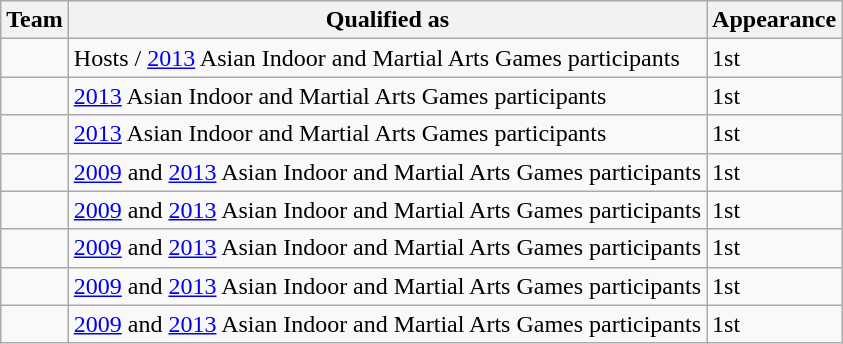<table class="wikitable sortable">
<tr>
<th>Team</th>
<th>Qualified as</th>
<th>Appearance</th>
</tr>
<tr>
<td></td>
<td>Hosts / <a href='#'>2013</a> Asian Indoor and Martial Arts Games participants</td>
<td>1st</td>
</tr>
<tr>
<td></td>
<td><a href='#'>2013</a> Asian Indoor and Martial Arts Games participants</td>
<td>1st</td>
</tr>
<tr>
<td></td>
<td><a href='#'>2013</a> Asian Indoor and Martial Arts Games participants</td>
<td>1st</td>
</tr>
<tr>
<td></td>
<td><a href='#'>2009</a> and <a href='#'>2013</a> Asian Indoor and Martial Arts Games participants</td>
<td>1st</td>
</tr>
<tr>
<td></td>
<td><a href='#'>2009</a> and <a href='#'>2013</a> Asian Indoor and Martial Arts Games participants</td>
<td>1st</td>
</tr>
<tr>
<td></td>
<td><a href='#'>2009</a> and <a href='#'>2013</a> Asian Indoor and Martial Arts Games participants</td>
<td>1st</td>
</tr>
<tr>
<td></td>
<td><a href='#'>2009</a> and <a href='#'>2013</a> Asian Indoor and Martial Arts Games participants</td>
<td>1st</td>
</tr>
<tr>
<td></td>
<td><a href='#'>2009</a> and <a href='#'>2013</a> Asian Indoor and Martial Arts Games participants</td>
<td>1st</td>
</tr>
</table>
